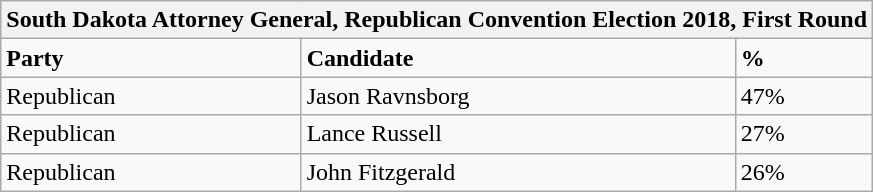<table class="wikitable">
<tr>
<th colspan="5">South Dakota Attorney General, Republican Convention Election 2018, First Round</th>
</tr>
<tr>
<td><strong>Party</strong></td>
<td><strong>Candidate</strong></td>
<td><strong>%</strong></td>
</tr>
<tr>
<td>Republican</td>
<td>Jason Ravnsborg</td>
<td>47%</td>
</tr>
<tr>
<td>Republican</td>
<td>Lance Russell</td>
<td>27%</td>
</tr>
<tr>
<td>Republican</td>
<td>John Fitzgerald</td>
<td>26%</td>
</tr>
</table>
